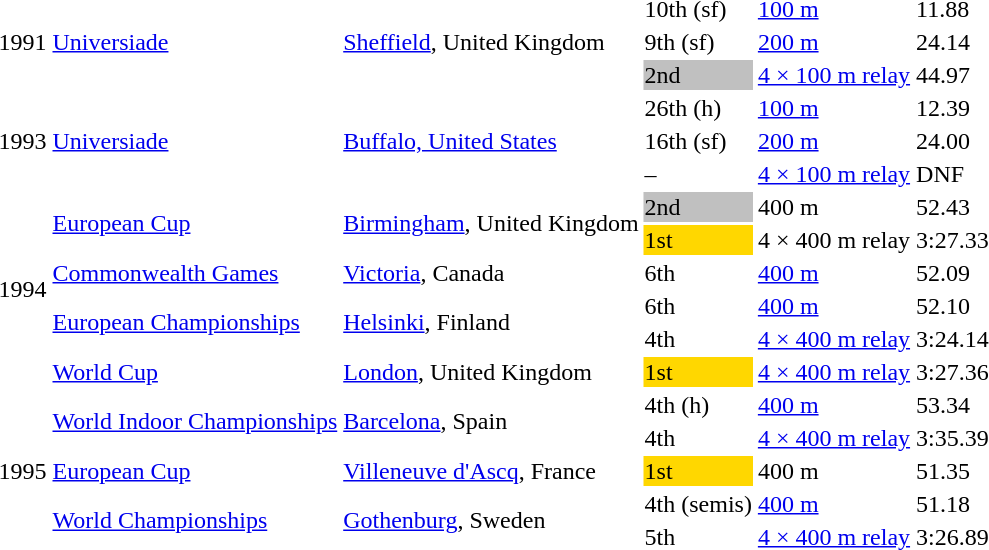<table>
<tr>
<td rowspan=3>1991</td>
<td rowspan=3><a href='#'>Universiade</a></td>
<td rowspan=3><a href='#'>Sheffield</a>, United Kingdom</td>
<td>10th (sf)</td>
<td><a href='#'>100 m</a></td>
<td>11.88</td>
</tr>
<tr>
<td>9th (sf)</td>
<td><a href='#'>200 m</a></td>
<td>24.14</td>
</tr>
<tr>
<td bgcolor=silver>2nd</td>
<td><a href='#'>4 × 100 m relay</a></td>
<td>44.97</td>
</tr>
<tr>
<td rowspan=3>1993</td>
<td rowspan=3><a href='#'>Universiade</a></td>
<td rowspan=3><a href='#'>Buffalo, United States</a></td>
<td>26th (h)</td>
<td><a href='#'>100 m</a></td>
<td>12.39</td>
</tr>
<tr>
<td>16th (sf)</td>
<td><a href='#'>200 m</a></td>
<td>24.00</td>
</tr>
<tr>
<td>–</td>
<td><a href='#'>4 × 100 m relay</a></td>
<td>DNF</td>
</tr>
<tr>
<td rowspan=6>1994</td>
<td rowspan=2><a href='#'>European Cup</a></td>
<td rowspan=2><a href='#'>Birmingham</a>, United Kingdom</td>
<td bgcolor=silver>2nd</td>
<td>400 m</td>
<td>52.43</td>
</tr>
<tr>
<td bgcolor=gold>1st</td>
<td>4 × 400 m relay</td>
<td>3:27.33</td>
</tr>
<tr>
<td><a href='#'>Commonwealth Games</a></td>
<td><a href='#'>Victoria</a>, Canada</td>
<td>6th</td>
<td><a href='#'>400 m</a></td>
<td>52.09</td>
</tr>
<tr>
<td rowspan=2><a href='#'>European Championships</a></td>
<td rowspan=2><a href='#'>Helsinki</a>, Finland</td>
<td>6th</td>
<td><a href='#'>400 m</a></td>
<td>52.10</td>
</tr>
<tr>
<td>4th</td>
<td><a href='#'>4 × 400 m relay</a></td>
<td>3:24.14</td>
</tr>
<tr>
<td><a href='#'>World Cup</a></td>
<td><a href='#'>London</a>, United Kingdom</td>
<td bgcolor=gold>1st</td>
<td><a href='#'>4 × 400 m relay</a></td>
<td>3:27.36</td>
</tr>
<tr>
<td rowspan=5>1995</td>
<td rowspan=2><a href='#'>World Indoor Championships</a></td>
<td rowspan=2><a href='#'>Barcelona</a>, Spain</td>
<td>4th (h)</td>
<td><a href='#'>400 m</a></td>
<td>53.34</td>
</tr>
<tr>
<td>4th</td>
<td><a href='#'>4 × 400 m relay</a></td>
<td>3:35.39</td>
</tr>
<tr>
<td><a href='#'>European Cup</a></td>
<td><a href='#'>Villeneuve d'Ascq</a>, France</td>
<td bgcolor=gold>1st</td>
<td>400 m</td>
<td>51.35</td>
</tr>
<tr>
<td rowspan=2><a href='#'>World Championships</a></td>
<td rowspan=2><a href='#'>Gothenburg</a>, Sweden</td>
<td>4th (semis)</td>
<td><a href='#'>400 m</a></td>
<td>51.18</td>
</tr>
<tr>
<td>5th</td>
<td><a href='#'>4 × 400 m relay</a></td>
<td>3:26.89</td>
</tr>
</table>
